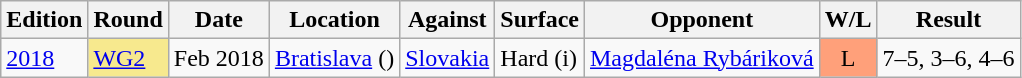<table class=wikitable>
<tr>
<th>Edition</th>
<th>Round</th>
<th>Date</th>
<th>Location</th>
<th>Against</th>
<th>Surface</th>
<th>Opponent</th>
<th>W/L</th>
<th>Result</th>
</tr>
<tr>
<td><a href='#'>2018</a></td>
<td bgcolor=f7e98e><a href='#'>WG2</a></td>
<td>Feb 2018</td>
<td><a href='#'>Bratislava</a> ()</td>
<td> <a href='#'>Slovakia</a></td>
<td>Hard (i)</td>
<td><a href='#'>Magdaléna Rybáriková</a></td>
<td align=center bgcolor=ffa07a>L</td>
<td>7–5, 3–6, 4–6</td>
</tr>
</table>
